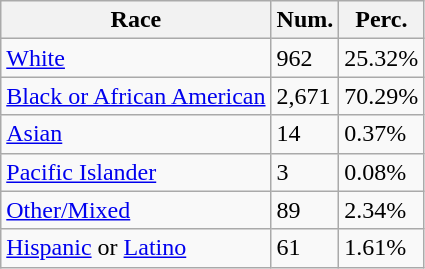<table class="wikitable">
<tr>
<th>Race</th>
<th>Num.</th>
<th>Perc.</th>
</tr>
<tr>
<td><a href='#'>White</a></td>
<td>962</td>
<td>25.32%</td>
</tr>
<tr>
<td><a href='#'>Black or African American</a></td>
<td>2,671</td>
<td>70.29%</td>
</tr>
<tr>
<td><a href='#'>Asian</a></td>
<td>14</td>
<td>0.37%</td>
</tr>
<tr>
<td><a href='#'>Pacific Islander</a></td>
<td>3</td>
<td>0.08%</td>
</tr>
<tr>
<td><a href='#'>Other/Mixed</a></td>
<td>89</td>
<td>2.34%</td>
</tr>
<tr>
<td><a href='#'>Hispanic</a> or <a href='#'>Latino</a></td>
<td>61</td>
<td>1.61%</td>
</tr>
</table>
